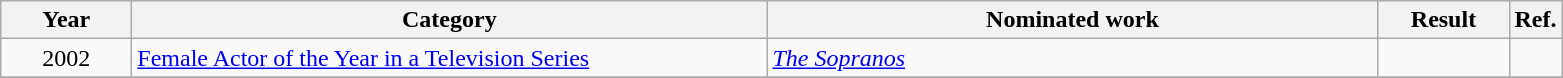<table class=wikitable>
<tr>
<th scope="col" style="width:5em;">Year</th>
<th scope="col" style="width:26em;">Category</th>
<th scope="col" style="width:25em;">Nominated work</th>
<th scope="col" style="width:5em;">Result</th>
<th>Ref.</th>
</tr>
<tr>
<td style="text-align:center;">2002</td>
<td><a href='#'>Female Actor of the Year in a Television Series</a></td>
<td><em><a href='#'>The Sopranos</a></em></td>
<td></td>
<td></td>
</tr>
<tr>
</tr>
</table>
